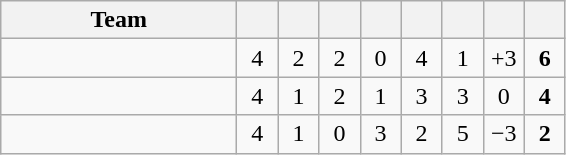<table class="wikitable" style="text-align:center;">
<tr>
<th width=150>Team</th>
<th width=20></th>
<th width=20></th>
<th width=20></th>
<th width=20></th>
<th width=20></th>
<th width=20></th>
<th width=20></th>
<th width=20></th>
</tr>
<tr>
<td align=left></td>
<td>4</td>
<td>2</td>
<td>2</td>
<td>0</td>
<td>4</td>
<td>1</td>
<td>+3</td>
<td><strong>6</strong></td>
</tr>
<tr>
<td align=left></td>
<td>4</td>
<td>1</td>
<td>2</td>
<td>1</td>
<td>3</td>
<td>3</td>
<td>0</td>
<td><strong>4</strong></td>
</tr>
<tr>
<td align=left></td>
<td>4</td>
<td>1</td>
<td>0</td>
<td>3</td>
<td>2</td>
<td>5</td>
<td>−3</td>
<td><strong>2</strong></td>
</tr>
</table>
